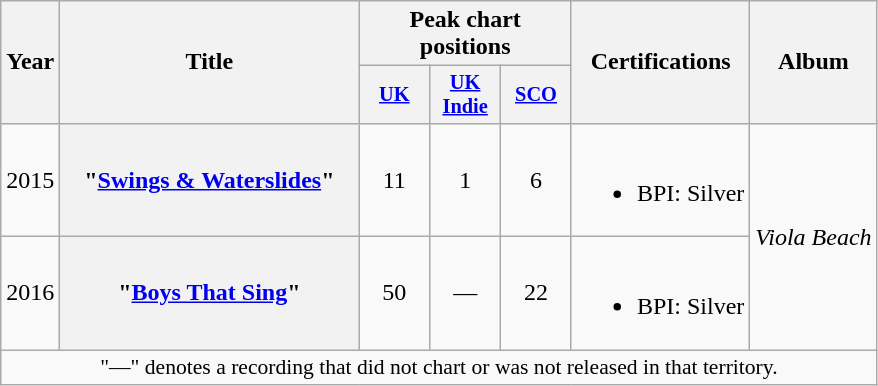<table class="wikitable plainrowheaders" style="text-align:center;">
<tr>
<th scope="col" style="width:1em;" rowspan="2">Year</th>
<th scope="col" style="width:12em;" rowspan="2">Title</th>
<th scope="col" colspan="3">Peak chart positions</th>
<th scope="col" rowspan="2">Certifications</th>
<th scope="col" rowspan="2">Album</th>
</tr>
<tr>
<th scope="col" style="width:3em;font-size:85%;"><a href='#'>UK</a><br></th>
<th scope="col" style="width:3em;font-size:85%;"><a href='#'>UK<br>Indie</a><br></th>
<th scope="col" style="width:3em;font-size:85%;"><a href='#'>SCO</a><br></th>
</tr>
<tr>
<td>2015</td>
<th scope="row">"<a href='#'>Swings & Waterslides</a>"</th>
<td>11</td>
<td>1</td>
<td>6</td>
<td><br><ul><li>BPI: Silver</li></ul></td>
<td rowspan="2"><em>Viola Beach</em></td>
</tr>
<tr>
<td>2016</td>
<th scope="row">"<a href='#'>Boys That Sing</a>"</th>
<td>50</td>
<td>—</td>
<td>22</td>
<td><br><ul><li>BPI: Silver</li></ul></td>
</tr>
<tr>
<td colspan="7" style="font-size:90%">"—" denotes a recording that did not chart or was not released in that territory.</td>
</tr>
</table>
